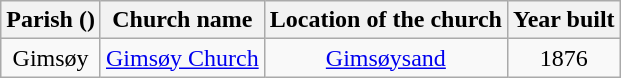<table class="wikitable" style="text-align:center">
<tr>
<th>Parish ()</th>
<th>Church name</th>
<th>Location of the church</th>
<th>Year built</th>
</tr>
<tr>
<td rowspan="1">Gimsøy</td>
<td><a href='#'>Gimsøy Church</a></td>
<td><a href='#'>Gimsøysand</a></td>
<td>1876</td>
</tr>
</table>
